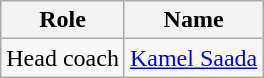<table class="wikitable">
<tr>
<th>Role</th>
<th>Name</th>
</tr>
<tr>
<td>Head coach</td>
<td> <a href='#'>Kamel Saada</a><br></td>
</tr>
</table>
